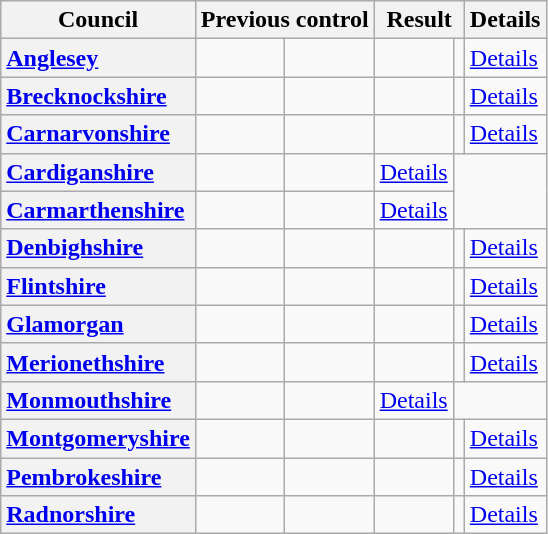<table class="wikitable">
<tr>
<th scope="col">Council</th>
<th colspan=2>Previous control</th>
<th colspan=2>Result</th>
<th scope="col" class="unsortable">Details</th>
</tr>
<tr>
<th scope="row" style="text-align: left;"><a href='#'>Anglesey</a></th>
<td></td>
<td></td>
<td></td>
<td></td>
<td><a href='#'>Details</a></td>
</tr>
<tr>
<th scope="row" style="text-align: left;"><a href='#'>Brecknockshire</a></th>
<td></td>
<td></td>
<td></td>
<td></td>
<td><a href='#'>Details</a></td>
</tr>
<tr>
<th scope="row" style="text-align: left;"><a href='#'>Carnarvonshire</a></th>
<td></td>
<td></td>
<td></td>
<td></td>
<td><a href='#'>Details</a></td>
</tr>
<tr>
<th scope="row" style="text-align: left;"><a href='#'>Cardiganshire</a></th>
<td></td>
<td></td>
<td><a href='#'>Details</a></td>
</tr>
<tr>
<th scope="row" style="text-align: left;"><a href='#'>Carmarthenshire</a></th>
<td></td>
<td></td>
<td><a href='#'>Details</a></td>
</tr>
<tr>
<th scope="row" style="text-align: left;"><a href='#'>Denbighshire</a></th>
<td></td>
<td></td>
<td></td>
<td></td>
<td><a href='#'>Details</a></td>
</tr>
<tr>
<th scope="row" style="text-align: left;"><a href='#'>Flintshire</a></th>
<td></td>
<td></td>
<td></td>
<td></td>
<td><a href='#'>Details</a></td>
</tr>
<tr>
<th scope="row" style="text-align: left;"><a href='#'>Glamorgan</a></th>
<td></td>
<td></td>
<td></td>
<td></td>
<td><a href='#'>Details</a></td>
</tr>
<tr>
<th scope="row" style="text-align: left;"><a href='#'>Merionethshire</a></th>
<td></td>
<td></td>
<td></td>
<td></td>
<td><a href='#'>Details</a></td>
</tr>
<tr>
<th scope="row" style="text-align: left;"><a href='#'>Monmouthshire</a></th>
<td></td>
<td></td>
<td><a href='#'>Details</a></td>
</tr>
<tr>
<th scope="row" style="text-align: left;"><a href='#'>Montgomeryshire</a></th>
<td></td>
<td></td>
<td></td>
<td></td>
<td><a href='#'>Details</a></td>
</tr>
<tr>
<th scope="row" style="text-align: left;"><a href='#'>Pembrokeshire</a></th>
<td></td>
<td></td>
<td></td>
<td></td>
<td><a href='#'>Details</a></td>
</tr>
<tr>
<th scope="row" style="text-align: left;"><a href='#'>Radnorshire</a></th>
<td></td>
<td></td>
<td></td>
<td></td>
<td><a href='#'>Details</a></td>
</tr>
</table>
